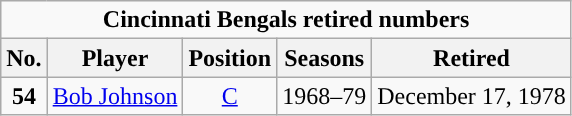<table class="wikitable sortable" style="text-align:center">
<tr>
<td colspan=5><strong>Cincinnati Bengals retired numbers</strong></td>
</tr>
<tr>
<th>No.</th>
<th>Player</th>
<th>Position</th>
<th>Seasons</th>
<th>Retired</th>
</tr>
<tr>
<td><strong>54</strong></td>
<td><a href='#'>Bob Johnson</a></td>
<td><a href='#'>C</a></td>
<td>1968–79</td>
<td>December 17, 1978</td>
</tr>
</table>
